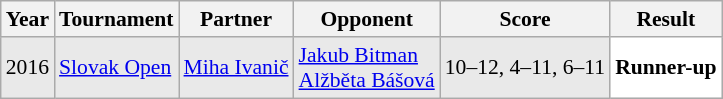<table class="sortable wikitable" style="font-size: 90%;">
<tr>
<th>Year</th>
<th>Tournament</th>
<th>Partner</th>
<th>Opponent</th>
<th>Score</th>
<th>Result</th>
</tr>
<tr style="background:#E9E9E9">
<td align="center">2016</td>
<td align="left"><a href='#'>Slovak Open</a></td>
<td align="left"> <a href='#'>Miha Ivanič</a></td>
<td align="left"> <a href='#'>Jakub Bitman</a><br> <a href='#'>Alžběta Bášová</a></td>
<td align="left">10–12, 4–11, 6–11</td>
<td style="text-align:left; background:white"> <strong>Runner-up</strong></td>
</tr>
</table>
